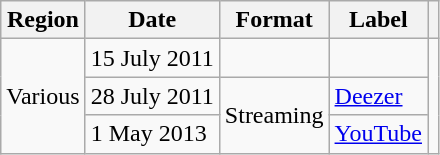<table class="wikitable plainrowheaders">
<tr>
<th scope="col">Region</th>
<th scope="col">Date</th>
<th scope="col">Format</th>
<th scope="col">Label</th>
<th scope="col"></th>
</tr>
<tr>
<td rowspan="3">Various</td>
<td>15 July 2011</td>
<td></td>
<td></td>
<td rowspan="3"></td>
</tr>
<tr>
<td>28 July 2011</td>
<td rowspan="2">Streaming</td>
<td><a href='#'>Deezer</a></td>
</tr>
<tr>
<td>1 May 2013</td>
<td><a href='#'>YouTube</a></td>
</tr>
</table>
